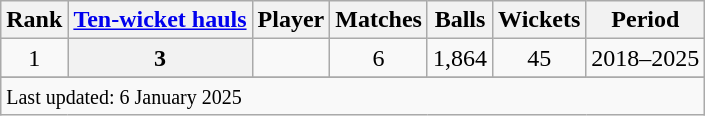<table class="wikitable plainrowheaders sortable">
<tr>
<th scope=col>Rank</th>
<th scope=col><a href='#'>Ten-wicket hauls</a></th>
<th scope=col>Player</th>
<th scope=col>Matches</th>
<th scope=col>Balls</th>
<th scope=col>Wickets</th>
<th scope=col>Period</th>
</tr>
<tr>
<td align=center>1</td>
<th scope=row style=text-align:center;>3</th>
<td></td>
<td align=center>6</td>
<td align=center>1,864</td>
<td align=center>45</td>
<td>2018–2025</td>
</tr>
<tr>
</tr>
<tr class=sortbottom>
<td colspan=7><small>Last updated: 6 January 2025</small></td>
</tr>
</table>
